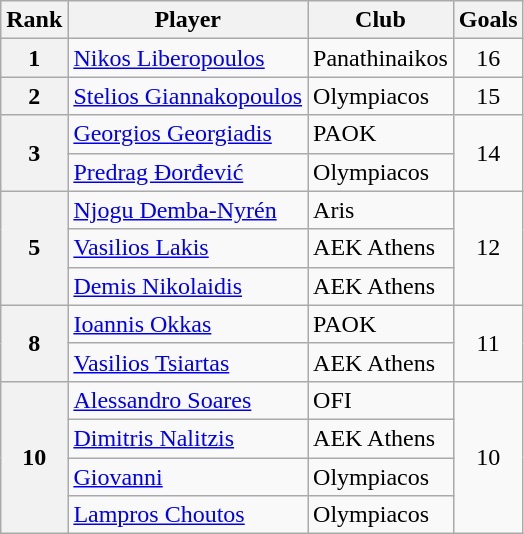<table class="wikitable" style="text-align:center">
<tr>
<th>Rank</th>
<th>Player</th>
<th>Club</th>
<th>Goals</th>
</tr>
<tr>
<th>1</th>
<td align="left"> <a href='#'>Nikos Liberopoulos</a></td>
<td align="left">Panathinaikos</td>
<td>16</td>
</tr>
<tr>
<th>2</th>
<td align="left"> <a href='#'>Stelios Giannakopoulos</a></td>
<td align="left">Olympiacos</td>
<td>15</td>
</tr>
<tr>
<th rowspan="2">3</th>
<td align="left"> <a href='#'>Georgios Georgiadis</a></td>
<td align="left">PAOK</td>
<td rowspan="2">14</td>
</tr>
<tr>
<td align="left"> <a href='#'>Predrag Đorđević</a></td>
<td align="left">Olympiacos</td>
</tr>
<tr>
<th rowspan="3">5</th>
<td align="left"> <a href='#'>Njogu Demba-Nyrén</a></td>
<td align="left">Aris</td>
<td rowspan="3">12</td>
</tr>
<tr>
<td align="left"> <a href='#'>Vasilios Lakis</a></td>
<td align="left">AEK Athens</td>
</tr>
<tr>
<td align="left"> <a href='#'>Demis Nikolaidis</a></td>
<td align="left">AEK Athens</td>
</tr>
<tr>
<th rowspan="2">8</th>
<td align="left"> <a href='#'>Ioannis Okkas</a></td>
<td align="left">PAOK</td>
<td rowspan="2">11</td>
</tr>
<tr>
<td align="left"> <a href='#'>Vasilios Tsiartas</a></td>
<td align="left">AEK Athens</td>
</tr>
<tr>
<th rowspan="4">10</th>
<td align="left"> <a href='#'>Alessandro Soares</a></td>
<td align="left">OFI</td>
<td rowspan="4">10</td>
</tr>
<tr>
<td align="left"> <a href='#'>Dimitris Nalitzis</a></td>
<td align="left">AEK Athens</td>
</tr>
<tr>
<td align="left"> <a href='#'>Giovanni</a></td>
<td align="left">Olympiacos</td>
</tr>
<tr>
<td align="left"> <a href='#'>Lampros Choutos</a></td>
<td align="left">Olympiacos</td>
</tr>
</table>
